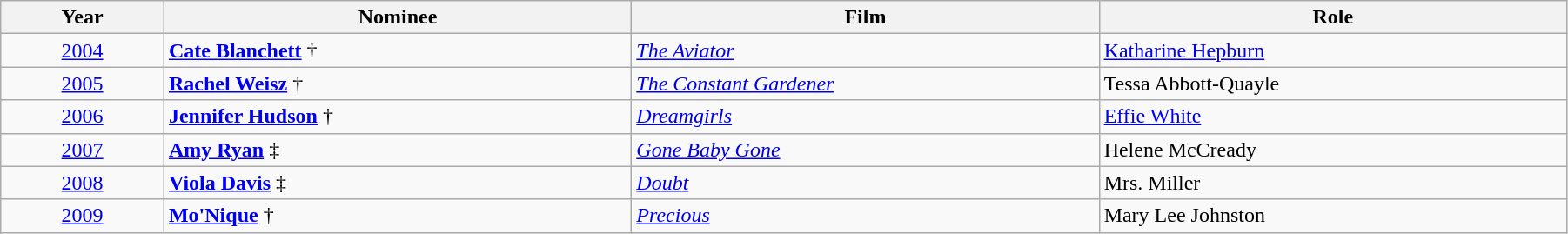<table class="wikitable" width="95%" cellpadding="5">
<tr>
<th width="100"><strong>Year</strong></th>
<th width="300"><strong>Nominee</strong></th>
<th width="300"><strong>Film</strong></th>
<th width="300"><strong>Role</strong></th>
</tr>
<tr>
<td style="text-align:center;"><a href='#'>2004</a></td>
<td><strong><a href='#'>Cate Blanchett</a></strong> †</td>
<td><em><a href='#'>The Aviator</a></em></td>
<td><a href='#'>Katharine Hepburn</a></td>
</tr>
<tr>
<td style="text-align:center;"><a href='#'>2005</a></td>
<td><strong><a href='#'>Rachel Weisz</a></strong> †</td>
<td><em><a href='#'>The Constant Gardener</a></em></td>
<td>Tessa Abbott-Quayle</td>
</tr>
<tr>
<td style="text-align:center;"><a href='#'>2006</a></td>
<td><strong><a href='#'>Jennifer Hudson</a></strong> †</td>
<td><em><a href='#'>Dreamgirls</a></em></td>
<td><a href='#'>Effie White</a></td>
</tr>
<tr>
<td style="text-align:center;"><a href='#'>2007</a></td>
<td><strong><a href='#'>Amy Ryan</a></strong> ‡</td>
<td><em><a href='#'>Gone Baby Gone</a></em></td>
<td>Helene McCready</td>
</tr>
<tr>
<td style="text-align:center;"><a href='#'>2008</a></td>
<td><strong><a href='#'>Viola Davis</a></strong> ‡</td>
<td><em><a href='#'>Doubt</a></em></td>
<td>Mrs. Miller</td>
</tr>
<tr>
<td style="text-align:center;"><a href='#'>2009</a></td>
<td><strong><a href='#'>Mo'Nique</a></strong> †</td>
<td><em><a href='#'>Precious</a></em></td>
<td>Mary Lee Johnston</td>
</tr>
</table>
